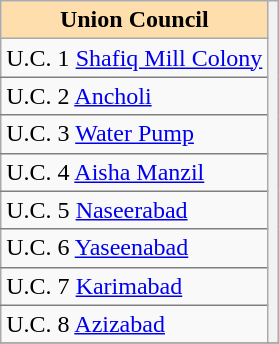<table class="sortable wikitable" align="left">
<tr>
<th style="background:#ffdead;"><strong>Union Council</strong></th>
<th rowspan=9 style="border-bottom:1px solid grey;" valign="top" class="unsortable"><br><br></th>
</tr>
<tr>
<td style="border-bottom:1px solid grey;">U.C. 1 <a href='#'>Shafiq Mill Colony</a></td>
</tr>
<tr>
<td style="border-bottom:1px solid grey;">U.C. 2 <a href='#'>Ancholi</a></td>
</tr>
<tr>
<td style="border-bottom:1px solid grey;">U.C. 3 <a href='#'>Water Pump</a></td>
</tr>
<tr>
<td style="border-bottom:1px solid grey;">U.C. 4 <a href='#'>Aisha Manzil</a></td>
</tr>
<tr>
<td style="border-bottom:1px solid grey;">U.C. 5 <a href='#'>Naseerabad</a></td>
</tr>
<tr>
<td style="border-bottom:1px solid grey;">U.C. 6 <a href='#'>Yaseenabad</a></td>
</tr>
<tr>
<td style="border-bottom:1px solid grey;">U.C. 7 <a href='#'>Karimabad</a></td>
</tr>
<tr>
<td style="border-bottom:1px solid grey;">U.C. 8 <a href='#'>Azizabad</a></td>
</tr>
<tr>
</tr>
</table>
